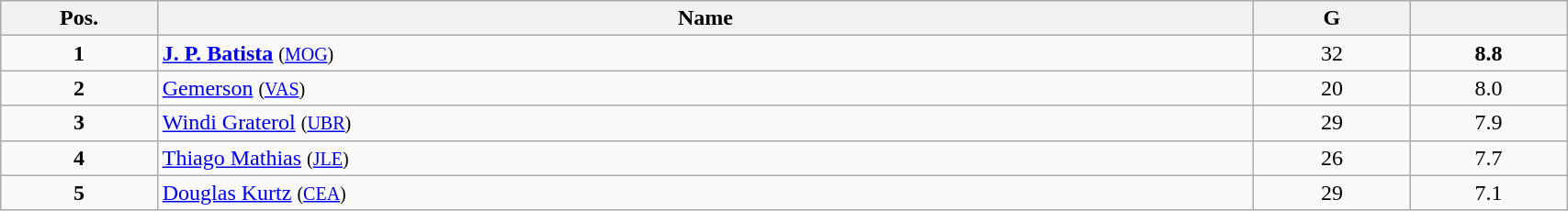<table class="wikitable" style="width:90%;">
<tr>
<th style="width:10%;">Pos.</th>
<th style="width:70%;">Name</th>
<th style="width:10%;">G</th>
<th style="width:10%;"></th>
</tr>
<tr align=center>
<td><strong>1</strong></td>
<td align=left> <strong><a href='#'>J. P. Batista</a></strong> <small>(<a href='#'>MOG</a>)</small></td>
<td>32</td>
<td><strong>8.8</strong></td>
</tr>
<tr align=center>
<td><strong>2</strong></td>
<td align=left> <a href='#'>Gemerson</a> <small>(<a href='#'>VAS</a>)</small></td>
<td>20</td>
<td>8.0</td>
</tr>
<tr align=center>
<td><strong>3</strong></td>
<td align=left> <a href='#'>Windi Graterol</a> <small>(<a href='#'>UBR</a>)</small></td>
<td>29</td>
<td>7.9</td>
</tr>
<tr align=center>
<td><strong>4</strong></td>
<td align=left> <a href='#'>Thiago Mathias</a> <small>(<a href='#'>JLE</a>)</small></td>
<td>26</td>
<td>7.7</td>
</tr>
<tr align=center>
<td><strong>5</strong></td>
<td align=left> <a href='#'>Douglas Kurtz</a> <small>(<a href='#'>CEA</a>)</small></td>
<td>29</td>
<td>7.1</td>
</tr>
</table>
